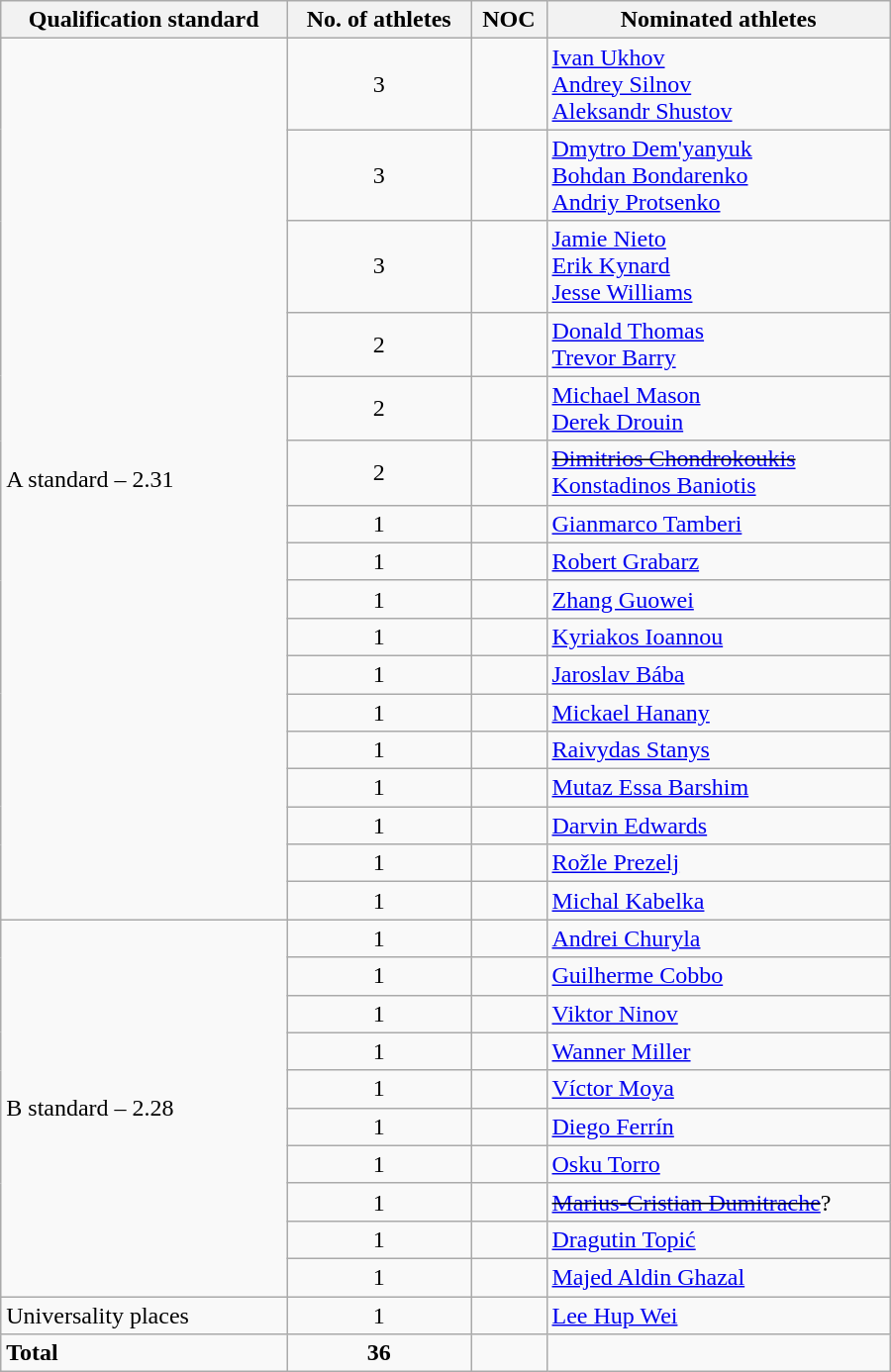<table class="wikitable"  style="text-align:left; width:600px;">
<tr>
<th>Qualification standard</th>
<th>No. of athletes</th>
<th>NOC</th>
<th>Nominated athletes</th>
</tr>
<tr>
<td rowspan="17">A standard – 2.31</td>
<td align=center>3</td>
<td></td>
<td><a href='#'>Ivan Ukhov</a><br><a href='#'>Andrey Silnov</a><br><a href='#'>Aleksandr Shustov</a></td>
</tr>
<tr>
<td align=center>3</td>
<td></td>
<td><a href='#'>Dmytro Dem'yanyuk</a><br><a href='#'>Bohdan Bondarenko</a><br><a href='#'>Andriy Protsenko</a></td>
</tr>
<tr>
<td align=center>3</td>
<td></td>
<td><a href='#'>Jamie Nieto</a><br><a href='#'>Erik Kynard</a><br><a href='#'>Jesse Williams</a></td>
</tr>
<tr>
<td align=center>2</td>
<td></td>
<td><a href='#'>Donald Thomas</a><br><a href='#'>Trevor Barry</a></td>
</tr>
<tr>
<td align=center>2</td>
<td></td>
<td><a href='#'>Michael Mason</a><br><a href='#'>Derek Drouin</a></td>
</tr>
<tr>
<td align=center>2</td>
<td></td>
<td><s><a href='#'>Dimitrios Chondrokoukis</a></s><br><a href='#'>Konstadinos Baniotis</a></td>
</tr>
<tr>
<td align=center>1</td>
<td></td>
<td><a href='#'>Gianmarco Tamberi</a></td>
</tr>
<tr>
<td align=center>1</td>
<td></td>
<td><a href='#'>Robert Grabarz</a></td>
</tr>
<tr>
<td align=center>1</td>
<td></td>
<td><a href='#'>Zhang Guowei</a></td>
</tr>
<tr>
<td align=center>1</td>
<td></td>
<td><a href='#'>Kyriakos Ioannou</a></td>
</tr>
<tr>
<td align=center>1</td>
<td></td>
<td><a href='#'>Jaroslav Bába</a></td>
</tr>
<tr>
<td align=center>1</td>
<td></td>
<td><a href='#'>Mickael Hanany</a></td>
</tr>
<tr>
<td align=center>1</td>
<td></td>
<td><a href='#'>Raivydas Stanys</a></td>
</tr>
<tr>
<td align=center>1</td>
<td></td>
<td><a href='#'>Mutaz Essa Barshim</a></td>
</tr>
<tr>
<td align=center>1</td>
<td></td>
<td><a href='#'>Darvin Edwards</a></td>
</tr>
<tr>
<td align=center>1</td>
<td></td>
<td><a href='#'>Rožle Prezelj</a></td>
</tr>
<tr>
<td align=center>1</td>
<td></td>
<td><a href='#'>Michal Kabelka</a></td>
</tr>
<tr>
<td rowspan="10">B standard – 2.28</td>
<td align=center>1</td>
<td></td>
<td><a href='#'>Andrei Churyla</a></td>
</tr>
<tr>
<td align=center>1</td>
<td></td>
<td><a href='#'>Guilherme Cobbo</a></td>
</tr>
<tr>
<td align=center>1</td>
<td></td>
<td><a href='#'>Viktor Ninov</a></td>
</tr>
<tr>
<td align=center>1</td>
<td></td>
<td><a href='#'>Wanner Miller</a></td>
</tr>
<tr>
<td align=center>1</td>
<td></td>
<td><a href='#'>Víctor Moya</a></td>
</tr>
<tr>
<td align=center>1</td>
<td></td>
<td><a href='#'>Diego Ferrín</a></td>
</tr>
<tr>
<td align=center>1</td>
<td></td>
<td><a href='#'>Osku Torro</a></td>
</tr>
<tr>
<td align=center>1</td>
<td></td>
<td><s><a href='#'>Marius-Cristian Dumitrache</a></s>?</td>
</tr>
<tr>
<td align=center>1</td>
<td></td>
<td><a href='#'>Dragutin Topić</a></td>
</tr>
<tr>
<td align=center>1</td>
<td></td>
<td><a href='#'>Majed Aldin Ghazal</a></td>
</tr>
<tr>
<td>Universality places</td>
<td align=center>1</td>
<td></td>
<td><a href='#'>Lee Hup Wei</a></td>
</tr>
<tr>
<td><strong>Total</strong></td>
<td align=center><strong>36</strong></td>
<td></td>
<td></td>
</tr>
</table>
